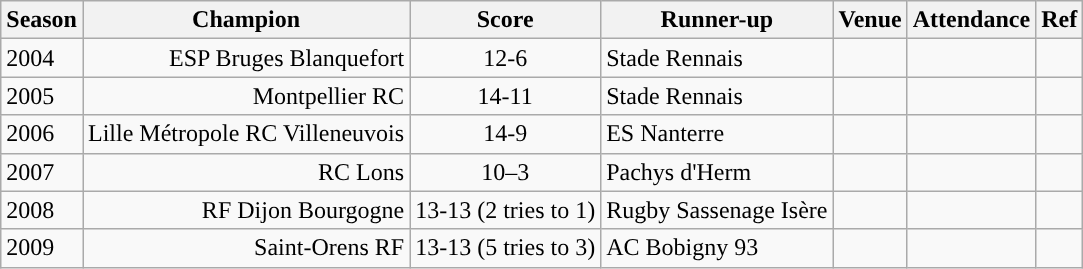<table class="wikitable">
<tr>
<th>Season</th>
<th> Champion</th>
<th>Score</th>
<th> Runner-up</th>
<th>Venue</th>
<th>Attendance</th>
<th>Ref</th>
</tr>
<tr>
<td>2004</td>
<td style="text-align:right;">ESP Bruges Blanquefort</td>
<td style="text-align:center;">12-6</td>
<td style="text-align:left;">Stade Rennais</td>
<td></td>
<td></td>
<td></td>
</tr>
<tr>
<td>2005</td>
<td style="text-align:right;">Montpellier RC</td>
<td style="text-align:center;">14-11</td>
<td style="text-align:left;">Stade Rennais</td>
<td></td>
<td></td>
<td></td>
</tr>
<tr>
<td>2006</td>
<td style="text-align:right;">Lille Métropole RC Villeneuvois</td>
<td style="text-align:center;">14-9</td>
<td style="text-align:left;">ES Nanterre</td>
<td></td>
<td></td>
<td></td>
</tr>
<tr>
<td>2007</td>
<td style="text-align:right;">RC Lons</td>
<td style="text-align:center;">10–3</td>
<td style="text-align:left;">Pachys d'Herm</td>
<td></td>
<td></td>
<td></td>
</tr>
<tr>
<td>2008</td>
<td style="text-align:right;">RF Dijon Bourgogne</td>
<td style="text-align:center;">13-13 (2 tries to 1)</td>
<td style="text-align:left;">Rugby Sassenage Isère</td>
<td></td>
<td></td>
<td></td>
</tr>
<tr>
<td>2009</td>
<td style="text-align:right;">Saint-Orens RF</td>
<td style="text-align:center;">13-13 (5 tries to 3)</td>
<td style="text-align:left;">AC Bobigny 93</td>
<td></td>
<td></td>
</tr>
</table>
